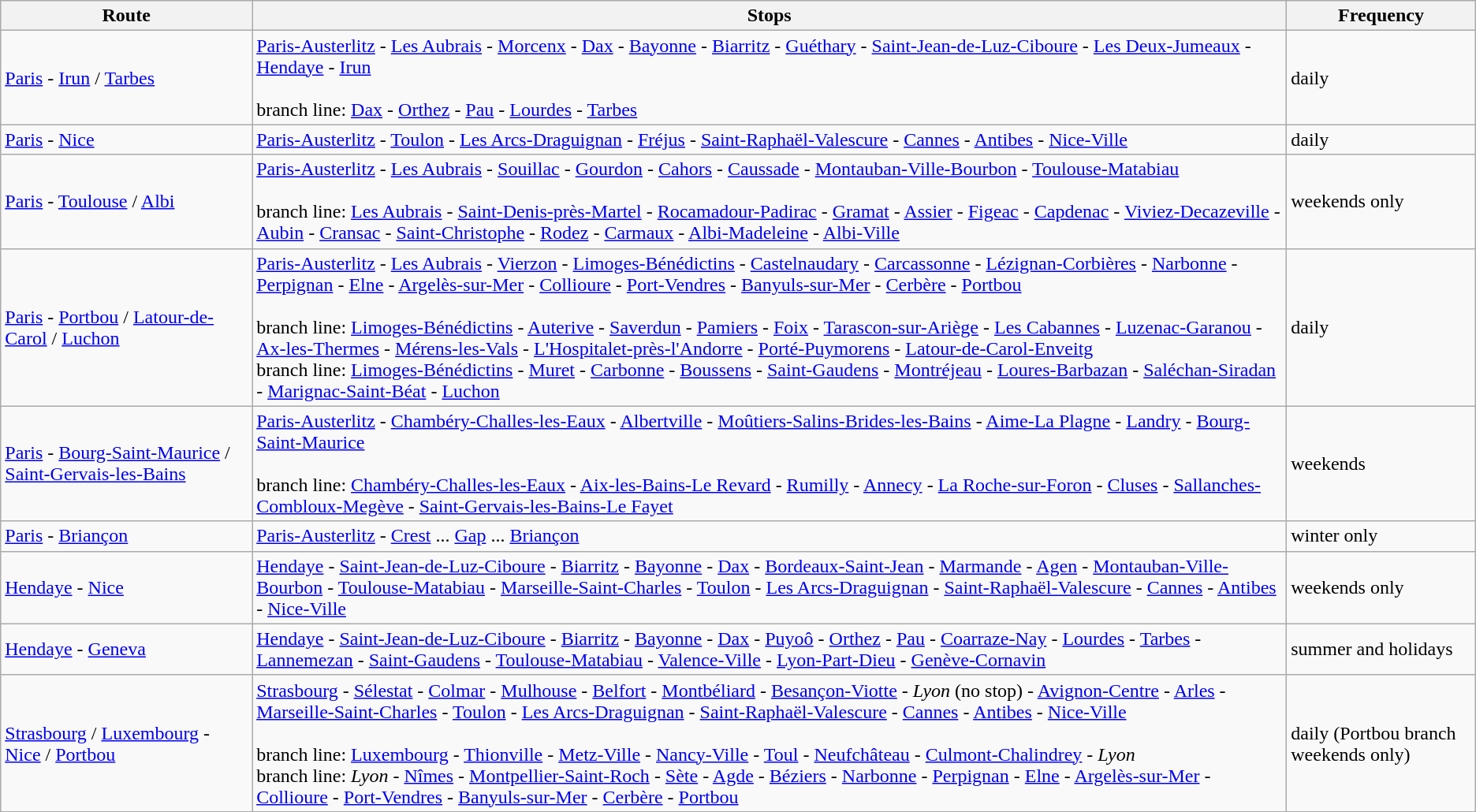<table class="wikitable vatop">
<tr>
<th>Route</th>
<th>Stops</th>
<th>Frequency</th>
</tr>
<tr>
<td><a href='#'>Paris</a> - <a href='#'>Irun</a> / <a href='#'>Tarbes</a></td>
<td><a href='#'>Paris-Austerlitz</a> - <a href='#'>Les Aubrais</a> - <a href='#'>Morcenx</a> - <a href='#'>Dax</a> - <a href='#'>Bayonne</a> - <a href='#'>Biarritz</a> - <a href='#'>Guéthary</a> - <a href='#'>Saint-Jean-de-Luz-Ciboure</a> - <a href='#'>Les Deux-Jumeaux</a> - <a href='#'>Hendaye</a> - <a href='#'>Irun</a><br><br>branch line: <a href='#'>Dax</a> - <a href='#'>Orthez</a> - <a href='#'>Pau</a> - <a href='#'>Lourdes</a> - <a href='#'>Tarbes</a></td>
<td>daily</td>
</tr>
<tr>
<td><a href='#'>Paris</a> - <a href='#'>Nice</a></td>
<td><a href='#'>Paris-Austerlitz</a> - <a href='#'>Toulon</a> - <a href='#'>Les Arcs-Draguignan</a> - <a href='#'>Fréjus</a> - <a href='#'>Saint-Raphaël-Valescure</a> - <a href='#'>Cannes</a> - <a href='#'>Antibes</a> - <a href='#'>Nice-Ville</a></td>
<td>daily</td>
</tr>
<tr>
<td><a href='#'>Paris</a> - <a href='#'>Toulouse</a> / <a href='#'>Albi</a></td>
<td><a href='#'>Paris-Austerlitz</a> - <a href='#'>Les Aubrais</a> - <a href='#'>Souillac</a> - <a href='#'>Gourdon</a> - <a href='#'>Cahors</a> - <a href='#'>Caussade</a> - <a href='#'>Montauban-Ville-Bourbon</a> - <a href='#'>Toulouse-Matabiau</a><br><br>branch line: <a href='#'>Les Aubrais</a> - <a href='#'>Saint-Denis-près-Martel</a> - <a href='#'>Rocamadour-Padirac</a> - <a href='#'>Gramat</a> - <a href='#'>Assier</a> - <a href='#'>Figeac</a> - <a href='#'>Capdenac</a> - <a href='#'>Viviez-Decazeville</a> - <a href='#'>Aubin</a> - <a href='#'>Cransac</a> - <a href='#'>Saint-Christophe</a> - <a href='#'>Rodez</a> - <a href='#'>Carmaux</a> - <a href='#'>Albi-Madeleine</a> - <a href='#'>Albi-Ville</a></td>
<td>weekends only</td>
</tr>
<tr>
<td><a href='#'>Paris</a> - <a href='#'>Portbou</a> / <a href='#'>Latour-de-Carol</a> / <a href='#'>Luchon</a></td>
<td><a href='#'>Paris-Austerlitz</a> - <a href='#'>Les Aubrais</a> - <a href='#'>Vierzon</a> - <a href='#'>Limoges-Bénédictins</a> - <a href='#'>Castelnaudary</a> - <a href='#'>Carcassonne</a> - <a href='#'>Lézignan-Corbières</a> - <a href='#'>Narbonne</a> - <a href='#'>Perpignan</a> - <a href='#'>Elne</a> - <a href='#'>Argelès-sur-Mer</a> - <a href='#'>Collioure</a> - <a href='#'>Port-Vendres</a> - <a href='#'>Banyuls-sur-Mer</a> - <a href='#'>Cerbère</a> - <a href='#'>Portbou</a><br><br>branch line: <a href='#'>Limoges-Bénédictins</a> - <a href='#'>Auterive</a> - <a href='#'>Saverdun</a> - <a href='#'>Pamiers</a> - <a href='#'>Foix</a> - <a href='#'>Tarascon-sur-Ariège</a> - <a href='#'>Les Cabannes</a> - <a href='#'>Luzenac-Garanou</a> - <a href='#'>Ax-les-Thermes</a> - <a href='#'>Mérens-les-Vals</a> - <a href='#'>L'Hospitalet-près-l'Andorre</a> - <a href='#'>Porté-Puymorens</a> - <a href='#'>Latour-de-Carol-Enveitg</a><br>
branch line: <a href='#'>Limoges-Bénédictins</a> - <a href='#'>Muret</a> - <a href='#'>Carbonne</a> - <a href='#'>Boussens</a> - <a href='#'>Saint-Gaudens</a> - <a href='#'>Montréjeau</a> - <a href='#'>Loures-Barbazan</a> - <a href='#'>Saléchan-Siradan</a> - <a href='#'>Marignac-Saint-Béat</a> - <a href='#'>Luchon</a></td>
<td>daily</td>
</tr>
<tr>
<td><a href='#'>Paris</a> - <a href='#'>Bourg-Saint-Maurice</a> / <a href='#'>Saint-Gervais-les-Bains</a></td>
<td><a href='#'>Paris-Austerlitz</a> - <a href='#'>Chambéry-Challes-les-Eaux</a> - <a href='#'>Albertville</a> - <a href='#'>Moûtiers-Salins-Brides-les-Bains</a> - <a href='#'>Aime-La Plagne</a> - <a href='#'>Landry</a> - <a href='#'>Bourg-Saint-Maurice</a><br><br>branch line: <a href='#'>Chambéry-Challes-les-Eaux</a> - <a href='#'>Aix-les-Bains-Le Revard</a> - <a href='#'>Rumilly</a> - <a href='#'>Annecy</a> - <a href='#'>La Roche-sur-Foron</a> - <a href='#'>Cluses</a> - <a href='#'>Sallanches-Combloux-Megève</a> - <a href='#'>Saint-Gervais-les-Bains-Le Fayet</a></td>
<td>weekends</td>
</tr>
<tr>
<td><a href='#'>Paris</a> - <a href='#'>Briançon</a></td>
<td><a href='#'>Paris-Austerlitz</a> - <a href='#'>Crest</a> ... <a href='#'>Gap</a> ... <a href='#'>Briançon</a></td>
<td>winter only</td>
</tr>
<tr>
<td><a href='#'>Hendaye</a> - <a href='#'>Nice</a></td>
<td><a href='#'>Hendaye</a> - <a href='#'>Saint-Jean-de-Luz-Ciboure</a> - <a href='#'>Biarritz</a> - <a href='#'>Bayonne</a> - <a href='#'>Dax</a> - <a href='#'>Bordeaux-Saint-Jean</a> - <a href='#'>Marmande</a> - <a href='#'>Agen</a> - <a href='#'>Montauban-Ville-Bourbon</a> - <a href='#'>Toulouse-Matabiau</a> - <a href='#'>Marseille-Saint-Charles</a> - <a href='#'>Toulon</a> - <a href='#'>Les Arcs-Draguignan</a> - <a href='#'>Saint-Raphaël-Valescure</a> - <a href='#'>Cannes</a> - <a href='#'>Antibes</a> - <a href='#'>Nice-Ville</a></td>
<td>weekends only</td>
</tr>
<tr>
<td><a href='#'>Hendaye</a> - <a href='#'>Geneva</a></td>
<td><a href='#'>Hendaye</a> - <a href='#'>Saint-Jean-de-Luz-Ciboure</a> - <a href='#'>Biarritz</a> - <a href='#'>Bayonne</a> - <a href='#'>Dax</a> - <a href='#'>Puyoô</a> - <a href='#'>Orthez</a> - <a href='#'>Pau</a> - <a href='#'>Coarraze-Nay</a> - <a href='#'>Lourdes</a> - <a href='#'>Tarbes</a> - <a href='#'>Lannemezan</a> - <a href='#'>Saint-Gaudens</a> - <a href='#'>Toulouse-Matabiau</a> - <a href='#'>Valence-Ville</a> - <a href='#'>Lyon-Part-Dieu</a> - <a href='#'>Genève-Cornavin</a></td>
<td>summer and holidays</td>
</tr>
<tr>
<td><a href='#'>Strasbourg</a> / <a href='#'>Luxembourg</a> - <a href='#'>Nice</a> / <a href='#'>Portbou</a></td>
<td><a href='#'>Strasbourg</a> - <a href='#'>Sélestat</a> - <a href='#'>Colmar</a> - <a href='#'>Mulhouse</a> - <a href='#'>Belfort</a> - <a href='#'>Montbéliard</a> - <a href='#'>Besançon-Viotte</a> - <em>Lyon</em> (no stop) - <a href='#'>Avignon-Centre</a> - <a href='#'>Arles</a> - <a href='#'>Marseille-Saint-Charles</a> - <a href='#'>Toulon</a> - <a href='#'>Les Arcs-Draguignan</a> - <a href='#'>Saint-Raphaël-Valescure</a> - <a href='#'>Cannes</a> - <a href='#'>Antibes</a> - <a href='#'>Nice-Ville</a><br><br>branch line: <a href='#'>Luxembourg</a> - <a href='#'>Thionville</a> - <a href='#'>Metz-Ville</a> - <a href='#'>Nancy-Ville</a> - <a href='#'>Toul</a> - <a href='#'>Neufchâteau</a> - <a href='#'>Culmont-Chalindrey</a> - <em>Lyon</em><br>
branch line: <em>Lyon</em> - <a href='#'>Nîmes</a> - <a href='#'>Montpellier-Saint-Roch</a> - <a href='#'>Sète</a> - <a href='#'>Agde</a> - <a href='#'>Béziers</a> - <a href='#'>Narbonne</a> - <a href='#'>Perpignan</a> - <a href='#'>Elne</a> - <a href='#'>Argelès-sur-Mer</a> - <a href='#'>Collioure</a> - <a href='#'>Port-Vendres</a> - <a href='#'>Banyuls-sur-Mer</a> - <a href='#'>Cerbère</a> - <a href='#'>Portbou</a></td>
<td>daily (Portbou branch weekends only)</td>
</tr>
</table>
